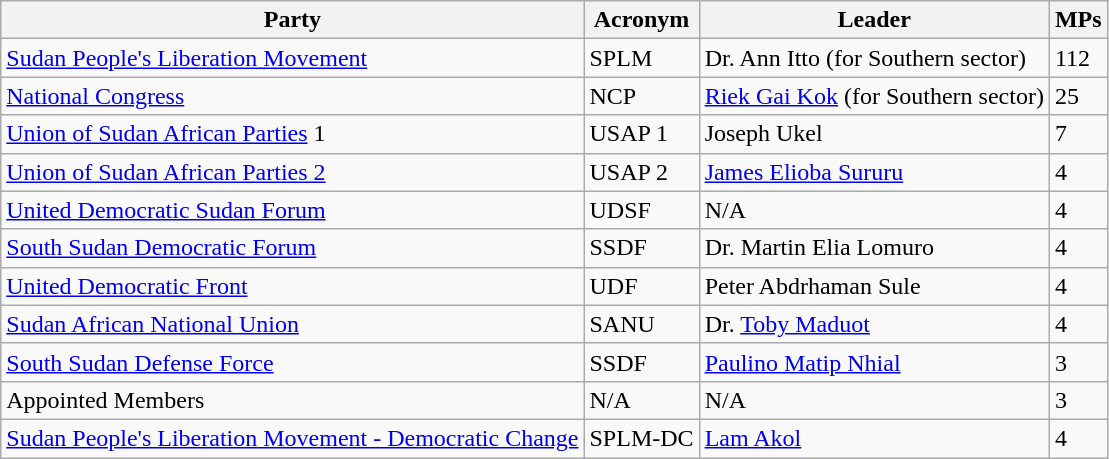<table class="wikitable" border="1">
<tr>
<th>Party</th>
<th>Acronym</th>
<th>Leader</th>
<th>MPs</th>
</tr>
<tr>
<td><a href='#'>Sudan People's Liberation Movement</a></td>
<td>SPLM</td>
<td>Dr. Ann Itto (for Southern sector)</td>
<td>112</td>
</tr>
<tr>
<td><a href='#'>National Congress</a></td>
<td>NCP</td>
<td><a href='#'>Riek Gai Kok</a> (for Southern sector)</td>
<td>25</td>
</tr>
<tr>
<td><a href='#'>Union of Sudan African Parties</a> 1</td>
<td>USAP 1</td>
<td>Joseph Ukel</td>
<td>7</td>
</tr>
<tr>
<td><a href='#'>Union of Sudan African Parties 2</a></td>
<td>USAP 2</td>
<td><a href='#'>James Elioba Sururu</a></td>
<td>4</td>
</tr>
<tr>
<td><a href='#'>United Democratic Sudan Forum</a></td>
<td>UDSF</td>
<td>N/A</td>
<td>4</td>
</tr>
<tr>
<td><a href='#'>South Sudan Democratic Forum</a></td>
<td>SSDF</td>
<td>Dr. Martin Elia Lomuro</td>
<td>4</td>
</tr>
<tr>
<td><a href='#'>United Democratic Front</a></td>
<td>UDF</td>
<td>Peter Abdrhaman Sule</td>
<td>4</td>
</tr>
<tr>
<td><a href='#'>Sudan African National Union</a></td>
<td>SANU</td>
<td>Dr. <a href='#'>Toby Maduot</a></td>
<td>4</td>
</tr>
<tr>
<td><a href='#'>South Sudan Defense Force</a></td>
<td>SSDF</td>
<td><a href='#'>Paulino Matip Nhial</a></td>
<td>3</td>
</tr>
<tr>
<td>Appointed Members</td>
<td>N/A</td>
<td>N/A</td>
<td>3</td>
</tr>
<tr>
<td><a href='#'>Sudan People's Liberation Movement - Democratic Change</a></td>
<td>SPLM-DC</td>
<td><a href='#'>Lam Akol</a></td>
<td>4</td>
</tr>
</table>
